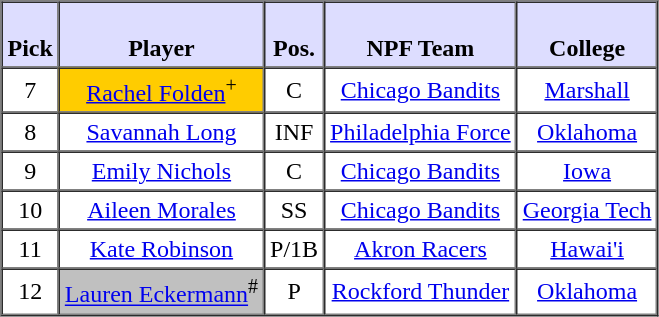<table style="text-align: center" border="1" cellpadding="3" cellspacing="0">
<tr>
<th style="background:#ddf;"><br>Pick</th>
<th style="background:#ddf;"><br>Player</th>
<th style="background:#ddf;"><br>Pos.</th>
<th style="background:#ddf;"><br>NPF Team</th>
<th style="background:#ddf;"><br>College</th>
</tr>
<tr>
<td>7</td>
<td style="background:#FFCC00;"><a href='#'>Rachel Folden</a><sup>+</sup></td>
<td>C</td>
<td><a href='#'>Chicago Bandits</a></td>
<td><a href='#'>Marshall</a></td>
</tr>
<tr>
<td>8</td>
<td><a href='#'>Savannah Long</a></td>
<td>INF</td>
<td><a href='#'>Philadelphia Force</a></td>
<td><a href='#'>Oklahoma</a></td>
</tr>
<tr>
<td>9</td>
<td><a href='#'>Emily Nichols</a></td>
<td>C</td>
<td><a href='#'>Chicago Bandits</a></td>
<td><a href='#'>Iowa</a></td>
</tr>
<tr>
<td>10</td>
<td><a href='#'>Aileen Morales</a></td>
<td>SS</td>
<td><a href='#'>Chicago Bandits</a></td>
<td><a href='#'>Georgia Tech</a></td>
</tr>
<tr>
<td>11</td>
<td><a href='#'>Kate Robinson</a></td>
<td>P/1B</td>
<td><a href='#'>Akron Racers</a></td>
<td><a href='#'>Hawai'i</a></td>
</tr>
<tr>
<td>12</td>
<td style="background:#C0C0C0;"><a href='#'>Lauren Eckermann</a><sup>#</sup></td>
<td>P</td>
<td><a href='#'>Rockford Thunder</a></td>
<td><a href='#'>Oklahoma</a></td>
</tr>
</table>
